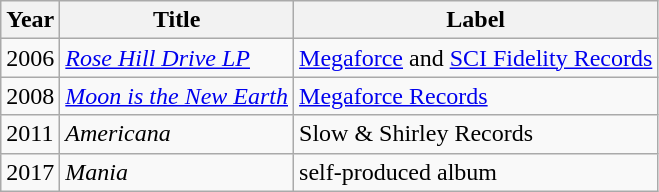<table class="wikitable">
<tr>
<th>Year</th>
<th>Title</th>
<th>Label</th>
</tr>
<tr>
<td>2006</td>
<td><em><a href='#'>Rose Hill Drive LP</a></em></td>
<td><a href='#'>Megaforce</a> and <a href='#'>SCI Fidelity Records</a></td>
</tr>
<tr>
<td>2008</td>
<td><em><a href='#'>Moon is the New Earth</a></em></td>
<td><a href='#'>Megaforce Records</a></td>
</tr>
<tr>
<td>2011</td>
<td><em>Americana</em></td>
<td>Slow & Shirley Records</td>
</tr>
<tr>
<td>2017</td>
<td><em>Mania</em></td>
<td>self-produced album</td>
</tr>
</table>
